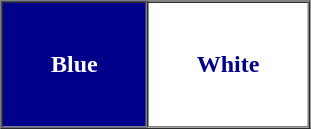<table border="1" cellspacing="0">
<tr>
<td style="background:Darkblue;color:White;padding:2em"><strong>Blue</strong></td>
<td style="background:White;color:Darkblue;padding:2em"><strong>White</strong></td>
</tr>
</table>
